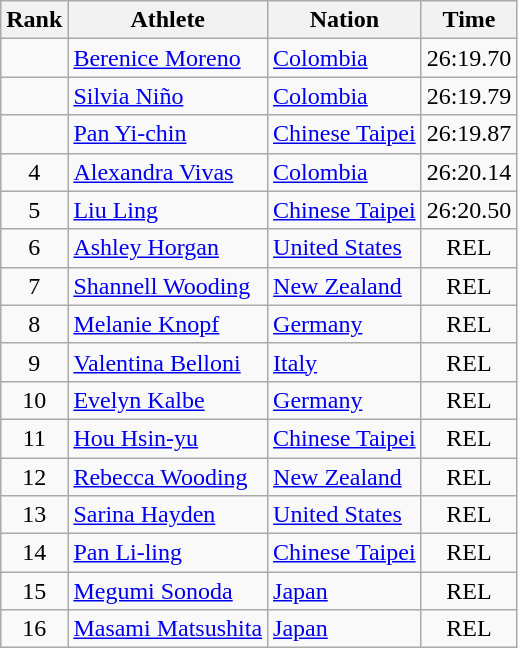<table class="wikitable sortable" style="text-align:center">
<tr>
<th>Rank</th>
<th>Athlete</th>
<th>Nation</th>
<th>Time</th>
</tr>
<tr>
<td></td>
<td align=left><a href='#'>Berenice Moreno</a></td>
<td align=left> <a href='#'>Colombia</a></td>
<td>26:19.70</td>
</tr>
<tr>
<td></td>
<td align=left><a href='#'>Silvia Niño</a></td>
<td align=left> <a href='#'>Colombia</a></td>
<td>26:19.79</td>
</tr>
<tr>
<td></td>
<td align=left><a href='#'>Pan Yi-chin</a></td>
<td align=left> <a href='#'>Chinese Taipei</a></td>
<td>26:19.87</td>
</tr>
<tr>
<td>4</td>
<td align=left><a href='#'>Alexandra Vivas</a></td>
<td align=left> <a href='#'>Colombia</a></td>
<td>26:20.14</td>
</tr>
<tr>
<td>5</td>
<td align=left><a href='#'>Liu Ling</a></td>
<td align=left> <a href='#'>Chinese Taipei</a></td>
<td>26:20.50</td>
</tr>
<tr>
<td>6</td>
<td align=left><a href='#'>Ashley Horgan</a></td>
<td align=left> <a href='#'>United States</a></td>
<td>REL</td>
</tr>
<tr>
<td>7</td>
<td align=left><a href='#'>Shannell Wooding</a></td>
<td align=left> <a href='#'>New Zealand</a></td>
<td>REL</td>
</tr>
<tr>
<td>8</td>
<td align=left><a href='#'>Melanie Knopf</a></td>
<td align=left> <a href='#'>Germany</a></td>
<td>REL</td>
</tr>
<tr>
<td>9</td>
<td align=left><a href='#'>Valentina Belloni</a></td>
<td align=left> <a href='#'>Italy</a></td>
<td>REL</td>
</tr>
<tr>
<td>10</td>
<td align=left><a href='#'>Evelyn Kalbe</a></td>
<td align=left> <a href='#'>Germany</a></td>
<td>REL</td>
</tr>
<tr>
<td>11</td>
<td align=left><a href='#'>Hou Hsin-yu</a></td>
<td align=left> <a href='#'>Chinese Taipei</a></td>
<td>REL</td>
</tr>
<tr>
<td>12</td>
<td align=left><a href='#'>Rebecca Wooding</a></td>
<td align=left> <a href='#'>New Zealand</a></td>
<td>REL</td>
</tr>
<tr>
<td>13</td>
<td align=left><a href='#'>Sarina Hayden</a></td>
<td align=left> <a href='#'>United States</a></td>
<td>REL</td>
</tr>
<tr>
<td>14</td>
<td align=left><a href='#'>Pan Li-ling</a></td>
<td align=left> <a href='#'>Chinese Taipei</a></td>
<td>REL</td>
</tr>
<tr>
<td>15</td>
<td align=left><a href='#'>Megumi Sonoda</a></td>
<td align=left> <a href='#'>Japan</a></td>
<td>REL</td>
</tr>
<tr>
<td>16</td>
<td align=left><a href='#'>Masami Matsushita</a></td>
<td align=left> <a href='#'>Japan</a></td>
<td>REL</td>
</tr>
</table>
